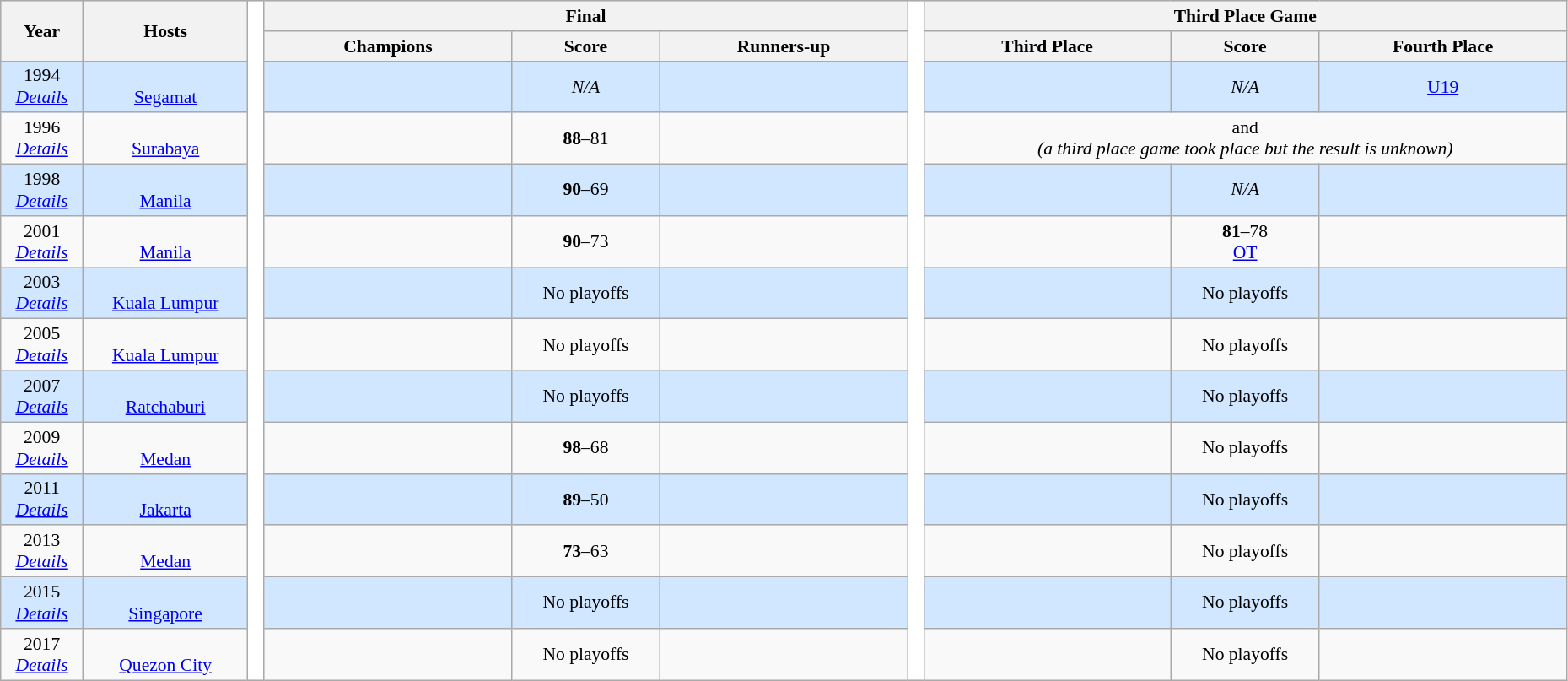<table class="wikitable" style="font-size:90%; width: 98%; text-align: center;">
<tr bgcolor=#C1D8FF>
<th rowspan=2 width=5%>Year</th>
<th rowspan=2 width=10%>Hosts</th>
<td width=1% rowspan=14 bgcolor=ffffff></td>
<th colspan=3>Final</th>
<td width=1% rowspan=14 bgcolor=ffffff></td>
<th colspan=3>Third Place Game</th>
</tr>
<tr bgcolor=#EFEFEF>
<th width=15%>Champions</th>
<th width=9%>Score</th>
<th width=15%>Runners-up</th>
<th width=15%>Third Place</th>
<th width=9%>Score</th>
<th width=15%>Fourth Place</th>
</tr>
<tr bgcolor=#D0E7FF>
<td>1994 <br> <em><a href='#'>Details</a></em></td>
<td> <br> <a href='#'>Segamat</a></td>
<td><strong></strong></td>
<td><em>N/A</em></td>
<td></td>
<td></td>
<td><em>N/A</em></td>
<td> <a href='#'>U19</a></td>
</tr>
<tr>
<td>1996 <br> <em><a href='#'>Details</a></em></td>
<td> <br> <a href='#'>Surabaya</a></td>
<td><strong></strong></td>
<td><strong>88</strong>–81</td>
<td></td>
<td colspan=3> and <br><em>(a third place game took place but the result is unknown)</em></td>
</tr>
<tr bgcolor=#D0E7FF>
<td>1998 <br> <em><a href='#'>Details</a></em></td>
<td> <br> <a href='#'>Manila</a></td>
<td><strong></strong></td>
<td><strong>90</strong>–69</td>
<td></td>
<td></td>
<td><em>N/A</em></td>
<td></td>
</tr>
<tr>
<td>2001 <br> <em><a href='#'>Details</a></em></td>
<td> <br> <a href='#'>Manila</a></td>
<td><strong></strong></td>
<td><strong>90</strong>–73</td>
<td></td>
<td></td>
<td><strong>81</strong>–78<br><a href='#'>OT</a></td>
<td></td>
</tr>
<tr bgcolor=#D0E7FF>
<td>2003 <br> <em><a href='#'>Details</a></em></td>
<td> <br> <a href='#'>Kuala Lumpur</a></td>
<td><strong></strong></td>
<td><span>No playoffs</span></td>
<td></td>
<td></td>
<td><span>No playoffs</span></td>
<td></td>
</tr>
<tr>
<td>2005 <br> <em><a href='#'>Details</a></em></td>
<td> <br> <a href='#'>Kuala Lumpur</a></td>
<td><strong></strong></td>
<td><span>No playoffs</span></td>
<td></td>
<td></td>
<td><span>No playoffs</span></td>
<td></td>
</tr>
<tr bgcolor=#D0E7FF>
<td>2007 <br> <em><a href='#'>Details</a></em></td>
<td> <br> <a href='#'>Ratchaburi</a></td>
<td><strong></strong></td>
<td><span>No playoffs</span></td>
<td></td>
<td></td>
<td><span>No playoffs</span></td>
<td></td>
</tr>
<tr>
<td>2009 <br> <em><a href='#'>Details</a></em></td>
<td> <br> <a href='#'>Medan</a></td>
<td><strong></strong></td>
<td><strong>98</strong>–68</td>
<td></td>
<td></td>
<td><span>No playoffs</span></td>
<td></td>
</tr>
<tr bgcolor=#D0E7FF>
<td>2011 <br> <em><a href='#'>Details</a></em></td>
<td> <br> <a href='#'>Jakarta</a></td>
<td><strong></strong></td>
<td><strong>89</strong>–50</td>
<td></td>
<td></td>
<td><span>No playoffs</span></td>
<td></td>
</tr>
<tr>
<td>2013 <br> <em><a href='#'>Details</a></em></td>
<td> <br> <a href='#'>Medan</a></td>
<td><strong></strong></td>
<td><strong>73</strong>–63</td>
<td></td>
<td></td>
<td><span>No playoffs</span></td>
<td></td>
</tr>
<tr bgcolor=#D0E7FF>
<td>2015 <br> <em><a href='#'>Details</a></em></td>
<td> <br> <a href='#'>Singapore</a></td>
<td><strong></strong></td>
<td><span>No playoffs</span></td>
<td></td>
<td></td>
<td><span>No playoffs</span></td>
<td></td>
</tr>
<tr>
<td>2017 <br> <em><a href='#'>Details</a></em></td>
<td> <br> <a href='#'>Quezon City</a></td>
<td><strong></strong></td>
<td><span>No playoffs</span></td>
<td></td>
<td></td>
<td><span>No playoffs</span></td>
<td></td>
</tr>
</table>
